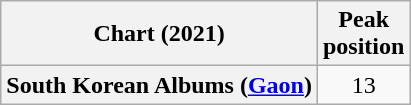<table class="wikitable plainrowheaders" style="text-align:center">
<tr>
<th scope="col">Chart (2021)</th>
<th scope="col">Peak<br>position</th>
</tr>
<tr>
<th scope="row">South Korean Albums (<a href='#'>Gaon</a>)</th>
<td>13</td>
</tr>
</table>
